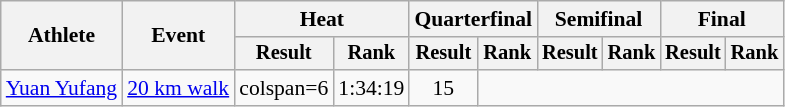<table class="wikitable" style="font-size:90%">
<tr>
<th rowspan="2">Athlete</th>
<th rowspan="2">Event</th>
<th colspan="2">Heat</th>
<th colspan="2">Quarterfinal</th>
<th colspan="2">Semifinal</th>
<th colspan="2">Final</th>
</tr>
<tr style="font-size:95%">
<th>Result</th>
<th>Rank</th>
<th>Result</th>
<th>Rank</th>
<th>Result</th>
<th>Rank</th>
<th>Result</th>
<th>Rank</th>
</tr>
<tr align=center>
<td align=left><a href='#'>Yuan Yufang</a></td>
<td align=left><a href='#'>20 km walk</a></td>
<td>colspan=6 </td>
<td>1:34:19</td>
<td>15</td>
</tr>
</table>
